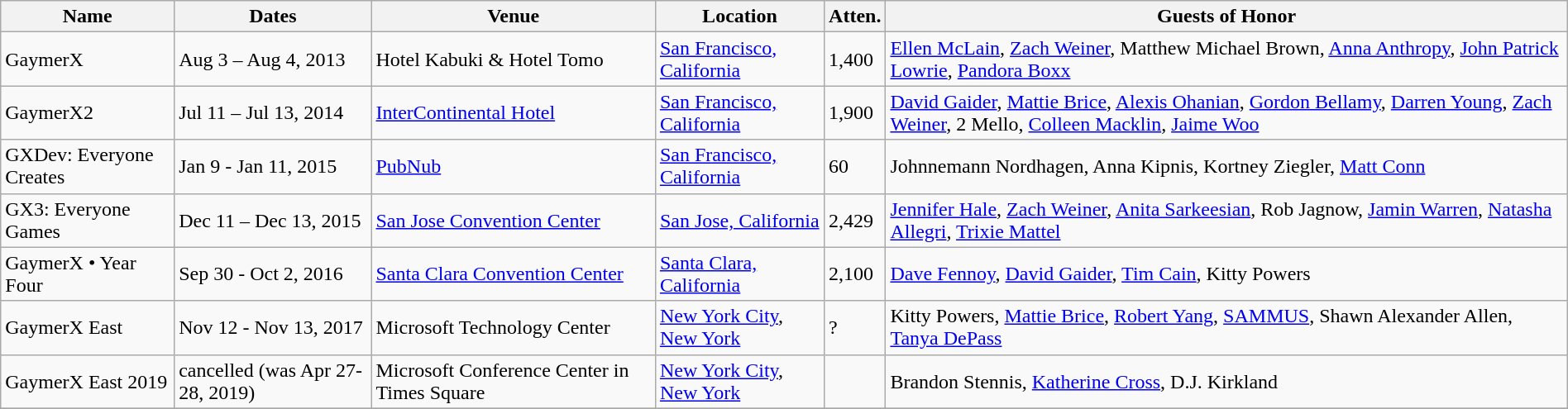<table class="wikitable" width="100%">
<tr>
<th>Name</th>
<th>Dates</th>
<th>Venue</th>
<th>Location</th>
<th>Atten.</th>
<th>Guests of Honor</th>
</tr>
<tr>
<td>GaymerX</td>
<td>Aug 3 – Aug 4, 2013</td>
<td>Hotel Kabuki & Hotel Tomo</td>
<td><a href='#'>San Francisco, California</a></td>
<td>1,400</td>
<td><a href='#'>Ellen McLain</a>, <a href='#'>Zach Weiner</a>, Matthew Michael Brown, <a href='#'>Anna Anthropy</a>, <a href='#'>John Patrick Lowrie</a>, <a href='#'>Pandora Boxx</a></td>
</tr>
<tr>
<td>GaymerX2</td>
<td>Jul 11 – Jul 13, 2014</td>
<td><a href='#'>InterContinental Hotel</a></td>
<td><a href='#'>San Francisco, California</a></td>
<td>1,900</td>
<td><a href='#'>David Gaider</a>, <a href='#'>Mattie Brice</a>, <a href='#'>Alexis Ohanian</a>, <a href='#'>Gordon Bellamy</a>, <a href='#'>Darren Young</a>, <a href='#'>Zach Weiner</a>, 2 Mello, <a href='#'>Colleen Macklin</a>, <a href='#'>Jaime Woo</a></td>
</tr>
<tr>
<td>GXDev: Everyone Creates</td>
<td>Jan 9 - Jan 11, 2015</td>
<td><a href='#'>PubNub</a></td>
<td><a href='#'>San Francisco, California</a></td>
<td>60</td>
<td>Johnnemann Nordhagen, Anna Kipnis, Kortney Ziegler, <a href='#'>Matt Conn</a></td>
</tr>
<tr>
<td>GX3: Everyone Games</td>
<td>Dec 11 – Dec 13, 2015</td>
<td><a href='#'>San Jose Convention Center</a></td>
<td><a href='#'>San Jose, California</a></td>
<td>2,429</td>
<td><a href='#'>Jennifer Hale</a>, <a href='#'>Zach Weiner</a>, <a href='#'>Anita Sarkeesian</a>, Rob Jagnow, <a href='#'>Jamin Warren</a>, <a href='#'>Natasha Allegri</a>, <a href='#'>Trixie Mattel</a></td>
</tr>
<tr>
<td>GaymerX • Year Four</td>
<td>Sep 30 - Oct 2, 2016</td>
<td><a href='#'>Santa Clara Convention Center</a></td>
<td><a href='#'>Santa Clara, California</a></td>
<td>2,100</td>
<td><a href='#'>Dave Fennoy</a>, <a href='#'>David Gaider</a>, <a href='#'>Tim Cain</a>, Kitty Powers</td>
</tr>
<tr>
<td>GaymerX East</td>
<td>Nov 12 - Nov 13, 2017</td>
<td>Microsoft Technology Center</td>
<td><a href='#'>New York City</a>, <a href='#'>New York</a></td>
<td>?</td>
<td>Kitty Powers, <a href='#'>Mattie Brice</a>, <a href='#'>Robert Yang</a>, <a href='#'>SAMMUS</a>, Shawn Alexander Allen, <a href='#'>Tanya DePass</a></td>
</tr>
<tr>
<td>GaymerX East 2019</td>
<td>cancelled (was Apr 27-28, 2019)</td>
<td>Microsoft Conference Center in Times Square</td>
<td><a href='#'>New York City</a>, <a href='#'>New York</a></td>
<td></td>
<td>Brandon Stennis, <a href='#'>Katherine Cross</a>, D.J. Kirkland</td>
</tr>
<tr>
</tr>
</table>
